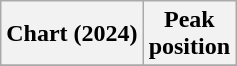<table class="wikitable sortable plainrowheaders" style="text-align:center">
<tr>
<th scope="col">Chart (2024)</th>
<th scope="col">Peak<br>position</th>
</tr>
<tr>
</tr>
</table>
